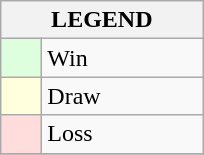<table class="wikitable" border="1">
<tr>
<th colspan="2">LEGEND</th>
</tr>
<tr>
<td style="background:#ddffdd;" width=20> </td>
<td width=100>Win</td>
</tr>
<tr>
<td style="background:#ffffdd"  width=20> </td>
<td width=100>Draw</td>
</tr>
<tr>
<td style="background:#ffdddd;" width=20> </td>
<td width=100>Loss</td>
</tr>
<tr>
</tr>
</table>
